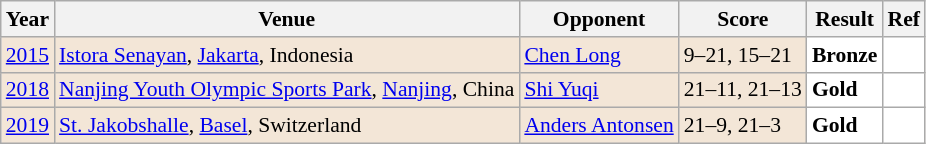<table class="sortable wikitable" style="font-size: 90%">
<tr>
<th>Year</th>
<th>Venue</th>
<th>Opponent</th>
<th>Score</th>
<th>Result</th>
<th>Ref</th>
</tr>
<tr style="background:#F3E6D7">
<td align="center"><a href='#'>2015</a></td>
<td align="left"><a href='#'>Istora Senayan</a>, <a href='#'>Jakarta</a>, Indonesia</td>
<td align="left"> <a href='#'>Chen Long</a></td>
<td align="left">9–21, 15–21</td>
<td style="text-align:left; background:white"> <strong>Bronze</strong></td>
<td style="text-align:center; background:white"></td>
</tr>
<tr style="background:#F3E6D7">
<td align="center"><a href='#'>2018</a></td>
<td align="left"><a href='#'>Nanjing Youth Olympic Sports Park</a>, <a href='#'>Nanjing</a>, China</td>
<td align="left"> <a href='#'>Shi Yuqi</a></td>
<td align="left">21–11, 21–13</td>
<td style="text-align:left; background:white"> <strong>Gold</strong></td>
<td style="text-align:center; background:white"></td>
</tr>
<tr style="background:#F3E6D7">
<td align="center"><a href='#'>2019</a></td>
<td align="left"><a href='#'>St. Jakobshalle</a>, <a href='#'>Basel</a>, Switzerland</td>
<td align="left"> <a href='#'>Anders Antonsen</a></td>
<td align="left">21–9, 21–3</td>
<td style="text-align:left; background:white"> <strong>Gold</strong></td>
<td style="text-align:center; background:white"></td>
</tr>
</table>
